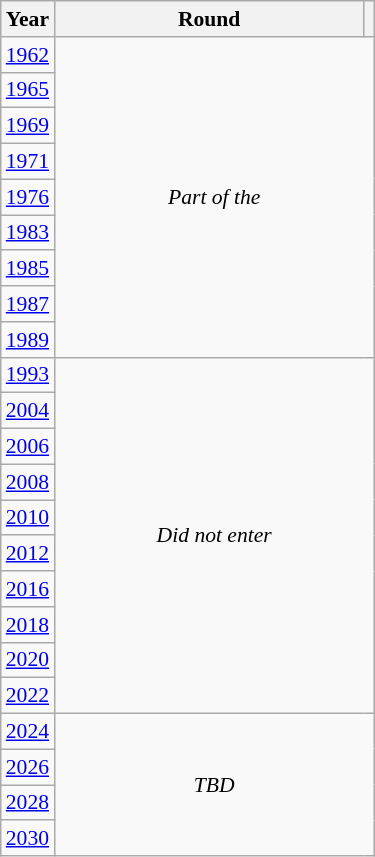<table class="wikitable" style="text-align: center; font-size:90%">
<tr>
<th>Year</th>
<th style="width:200px">Round</th>
<th></th>
</tr>
<tr>
<td><a href='#'>1962</a></td>
<td colspan="2" rowspan="9"><em>Part of the </em></td>
</tr>
<tr>
<td><a href='#'>1965</a></td>
</tr>
<tr>
<td><a href='#'>1969</a></td>
</tr>
<tr>
<td><a href='#'>1971</a></td>
</tr>
<tr>
<td><a href='#'>1976</a></td>
</tr>
<tr>
<td><a href='#'>1983</a></td>
</tr>
<tr>
<td><a href='#'>1985</a></td>
</tr>
<tr>
<td><a href='#'>1987</a></td>
</tr>
<tr>
<td><a href='#'>1989</a></td>
</tr>
<tr>
<td><a href='#'>1993</a></td>
<td colspan="2" rowspan="10"><em>Did not enter</em></td>
</tr>
<tr>
<td><a href='#'>2004</a></td>
</tr>
<tr>
<td><a href='#'>2006</a></td>
</tr>
<tr>
<td><a href='#'>2008</a></td>
</tr>
<tr>
<td><a href='#'>2010</a></td>
</tr>
<tr>
<td><a href='#'>2012</a></td>
</tr>
<tr>
<td><a href='#'>2016</a></td>
</tr>
<tr>
<td><a href='#'>2018</a></td>
</tr>
<tr>
<td><a href='#'>2020</a></td>
</tr>
<tr>
<td><a href='#'>2022</a></td>
</tr>
<tr>
<td><a href='#'>2024</a></td>
<td colspan="2" rowspan="4"><em>TBD</em></td>
</tr>
<tr>
<td><a href='#'>2026</a></td>
</tr>
<tr>
<td><a href='#'>2028</a></td>
</tr>
<tr>
<td><a href='#'>2030</a></td>
</tr>
</table>
